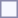<table style="border:1px solid #8888aa; background-color:#f7f8ff; padding:5px; font-size:95%; margin: 0px 12px 12px 0px;">
</table>
